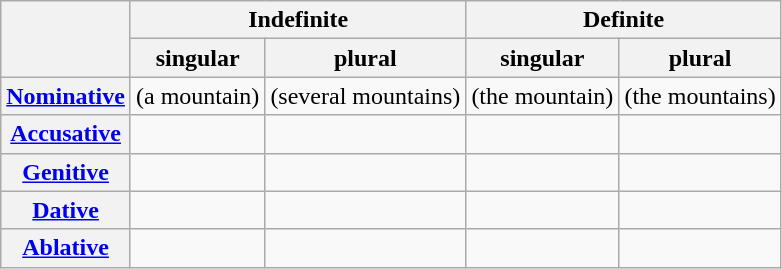<table class="wikitable">
<tr>
<th rowspan="2"></th>
<th colspan="2">Indefinite</th>
<th colspan="2">Definite</th>
</tr>
<tr>
<th>singular</th>
<th>plural</th>
<th>singular</th>
<th>plural</th>
</tr>
<tr>
<th><a href='#'>Nominative</a></th>
<td> (a mountain)</td>
<td> (several mountains)</td>
<td> (the mountain)</td>
<td> (the mountains)</td>
</tr>
<tr>
<th><a href='#'>Accusative</a></th>
<td></td>
<td></td>
<td></td>
<td></td>
</tr>
<tr>
<th><a href='#'>Genitive</a></th>
<td></td>
<td></td>
<td></td>
<td></td>
</tr>
<tr>
<th><a href='#'>Dative</a></th>
<td></td>
<td></td>
<td></td>
<td></td>
</tr>
<tr>
<th><a href='#'>Ablative</a></th>
<td></td>
<td></td>
<td></td>
<td></td>
</tr>
</table>
